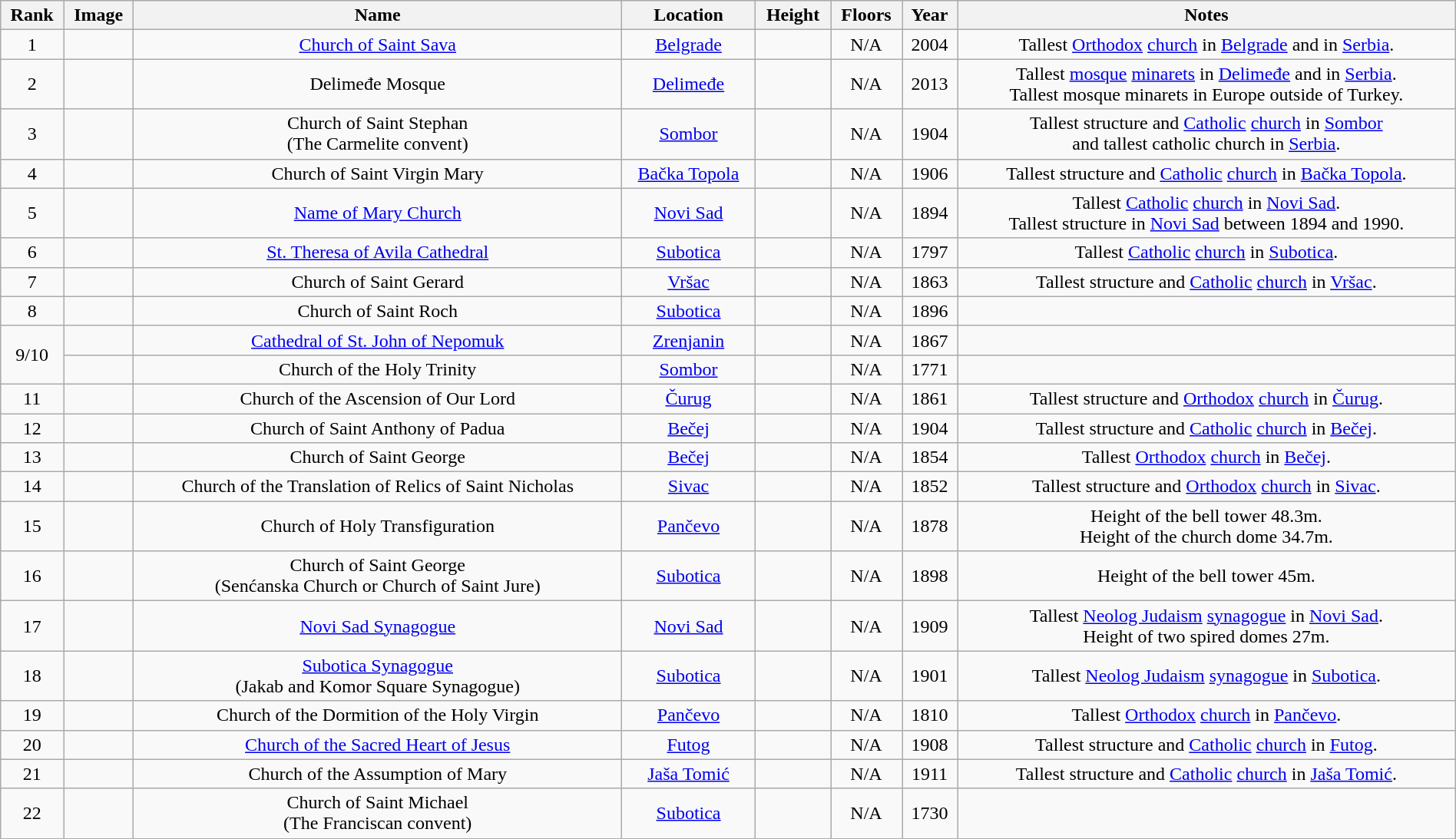<table class="wikitable sortable" style="width:100%; margin:auto;" "text-align:center">
<tr>
<th scope="col">Rank</th>
<th scope="col">Image</th>
<th scope="col">Name</th>
<th scope="col">Location</th>
<th scope="col">Height</th>
<th scope="col">Floors</th>
<th scope="col">Year</th>
<th scope="col">Notes</th>
</tr>
<tr>
<td align="center">1</td>
<td align="center"></td>
<td align="center"><a href='#'>Church of Saint Sava</a></td>
<td align="center"><a href='#'>Belgrade</a></td>
<td align="center"></td>
<td align="center">N/A</td>
<td align="center">2004</td>
<td align="center">Tallest <a href='#'>Orthodox</a> <a href='#'>church</a> in <a href='#'>Belgrade</a> and in <a href='#'>Serbia</a>.</td>
</tr>
<tr>
<td align="center">2</td>
<td align="center"></td>
<td align="center">Delimeđe Mosque</td>
<td align="center"><a href='#'>Delimeđe</a></td>
<td align="center"></td>
<td align="center">N/A</td>
<td align="center">2013</td>
<td align="center">Tallest <a href='#'>mosque</a> <a href='#'>minarets</a> in <a href='#'>Delimeđe</a> and in <a href='#'>Serbia</a>.<br>Tallest mosque minarets in Europe outside of Turkey.</td>
</tr>
<tr>
<td align="center">3</td>
<td align="center"></td>
<td align="center">Church of Saint Stephan <br>(The Carmelite convent)</td>
<td align="center"><a href='#'>Sombor</a></td>
<td align="center"></td>
<td align="center">N/A</td>
<td align="center">1904</td>
<td align="center">Tallest structure and <a href='#'>Catholic</a> <a href='#'>church</a> in <a href='#'>Sombor</a><br> and tallest catholic church in <a href='#'>Serbia</a>.</td>
</tr>
<tr>
<td align="center">4</td>
<td align="center"></td>
<td align="center">Church of Saint Virgin Mary</td>
<td align="center"><a href='#'>Bačka Topola</a></td>
<td align="center"></td>
<td align="center">N/A</td>
<td align="center">1906</td>
<td align="center">Tallest structure and <a href='#'>Catholic</a> <a href='#'>church</a> in <a href='#'>Bačka Topola</a>.</td>
</tr>
<tr>
<td align="center">5</td>
<td align="center"></td>
<td align="center"><a href='#'>Name of Mary Church</a></td>
<td align="center"><a href='#'>Novi Sad</a></td>
<td align="center"></td>
<td align="center">N/A</td>
<td align="center">1894</td>
<td align="center">Tallest <a href='#'>Catholic</a> <a href='#'>church</a> in <a href='#'>Novi Sad</a>.<br> Tallest structure in <a href='#'>Novi Sad</a> between 1894 and 1990.</td>
</tr>
<tr>
<td align="center">6</td>
<td align="center"></td>
<td align="center"><a href='#'>St. Theresa of Avila Cathedral</a></td>
<td align="center"><a href='#'>Subotica</a></td>
<td align="center"></td>
<td align="center">N/A</td>
<td align="center">1797</td>
<td align="center">Tallest <a href='#'>Catholic</a> <a href='#'>church</a> in <a href='#'>Subotica</a>.</td>
</tr>
<tr>
<td align="center">7</td>
<td align="center"></td>
<td align="center">Church of Saint Gerard</td>
<td align="center"><a href='#'>Vršac</a></td>
<td align="center"></td>
<td align="center">N/A</td>
<td align="center">1863</td>
<td align="center">Tallest structure and <a href='#'>Catholic</a> <a href='#'>church</a> in <a href='#'>Vršac</a>.</td>
</tr>
<tr>
<td align="center">8</td>
<td align="center"></td>
<td align="center">Church of Saint Roch</td>
<td align="center"><a href='#'>Subotica</a></td>
<td align="center"></td>
<td align="center">N/A</td>
<td align="center">1896</td>
<td align="center"></td>
</tr>
<tr>
<td align="center" rowspan="2">9/10</td>
<td align="center"></td>
<td align="center"><a href='#'>Cathedral of St. John of Nepomuk</a></td>
<td align="center"><a href='#'>Zrenjanin</a></td>
<td align="center"></td>
<td align="center">N/A</td>
<td align="center">1867</td>
<td></td>
</tr>
<tr>
<td align="center"></td>
<td align="center">Church of the Holy Trinity</td>
<td align="center"><a href='#'>Sombor</a></td>
<td align="center"></td>
<td align="center">N/A</td>
<td align="center">1771</td>
<td align="center"></td>
</tr>
<tr>
<td align="center">11</td>
<td align="center"></td>
<td align="center">Church of the Ascension of Our Lord</td>
<td align="center"><a href='#'>Čurug</a></td>
<td align="center"></td>
<td align="center">N/A</td>
<td align="center">1861</td>
<td align="center">Tallest structure and <a href='#'>Orthodox</a> <a href='#'>church</a> in <a href='#'>Čurug</a>.</td>
</tr>
<tr>
<td align="center">12</td>
<td align="center"></td>
<td align="center">Church of Saint Anthony of Padua</td>
<td align="center"><a href='#'>Bečej</a></td>
<td align="center"></td>
<td align="center">N/A</td>
<td align="center">1904</td>
<td align="center">Tallest structure and <a href='#'>Catholic</a> <a href='#'>church</a> in <a href='#'>Bečej</a>.</td>
</tr>
<tr>
<td align="center">13</td>
<td align="center"></td>
<td align="center">Church of Saint George</td>
<td align="center"><a href='#'>Bečej</a></td>
<td align="center"></td>
<td align="center">N/A</td>
<td align="center">1854</td>
<td align="center">Tallest <a href='#'>Orthodox</a> <a href='#'>church</a> in <a href='#'>Bečej</a>.</td>
</tr>
<tr>
<td align="center">14</td>
<td align="center"></td>
<td align="center">Church of the Translation of Relics of Saint Nicholas</td>
<td align="center"><a href='#'>Sivac</a></td>
<td align="center"></td>
<td align="center">N/A</td>
<td align="center">1852</td>
<td align="center">Tallest structure and <a href='#'>Orthodox</a> <a href='#'>church</a> in <a href='#'>Sivac</a>.</td>
</tr>
<tr>
<td align="center">15</td>
<td align="center"></td>
<td align="center">Church of Holy Transfiguration</td>
<td align="center"><a href='#'>Pančevo</a></td>
<td align="center"></td>
<td align="center">N/A</td>
<td align="center">1878</td>
<td align="center">Height of the bell tower 48.3m.<br> Height of the church dome 34.7m.</td>
</tr>
<tr>
<td align="center">16</td>
<td align="center"></td>
<td align="center">Church of Saint George <br>(Senćanska Church or Church of Saint Jure)</td>
<td align="center"><a href='#'>Subotica</a></td>
<td align="center"></td>
<td align="center">N/A</td>
<td align="center">1898</td>
<td align="center">Height of the bell tower 45m.</td>
</tr>
<tr>
<td align="center">17</td>
<td align="center"></td>
<td align="center"><a href='#'>Novi Sad Synagogue</a></td>
<td align="center"><a href='#'>Novi Sad</a></td>
<td align="center"></td>
<td align="center">N/A</td>
<td align="center">1909</td>
<td align="center">Tallest <a href='#'>Neolog Judaism</a> <a href='#'>synagogue</a> in <a href='#'>Novi Sad</a>.<br> Height of two spired domes 27m.</td>
</tr>
<tr>
<td align="center">18</td>
<td align="center"></td>
<td align="center"><a href='#'>Subotica Synagogue</a><br>(Jakab and Komor Square Synagogue)</td>
<td align="center"><a href='#'>Subotica</a></td>
<td align="center"></td>
<td align="center">N/A</td>
<td align="center">1901</td>
<td align="center">Tallest <a href='#'>Neolog Judaism</a> <a href='#'>synagogue</a> in <a href='#'>Subotica</a>.</td>
</tr>
<tr>
<td align="center">19</td>
<td align="center"></td>
<td align="center">Church of the Dormition of the Holy Virgin</td>
<td align="center"><a href='#'>Pančevo</a></td>
<td align="center"></td>
<td align="center">N/A</td>
<td align="center">1810</td>
<td align="center">Tallest <a href='#'>Orthodox</a> <a href='#'>church</a> in <a href='#'>Pančevo</a>.</td>
</tr>
<tr>
<td align="center">20</td>
<td align="center"></td>
<td align="center"><a href='#'>Church of the Sacred Heart of Jesus</a></td>
<td align="center"><a href='#'>Futog</a></td>
<td align="center"></td>
<td align="center">N/A</td>
<td align="center">1908</td>
<td align="center">Tallest structure and <a href='#'>Catholic</a> <a href='#'>church</a> in <a href='#'>Futog</a>.</td>
</tr>
<tr>
<td align="center">21</td>
<td align="center"></td>
<td align="center">Church of the Assumption of Mary</td>
<td align="center"><a href='#'>Jaša Tomić</a></td>
<td align="center"></td>
<td align="center">N/A</td>
<td align="center">1911</td>
<td align="center">Tallest structure and <a href='#'>Catholic</a> <a href='#'>church</a> in <a href='#'>Jaša Tomić</a>.</td>
</tr>
<tr>
<td align="center">22</td>
<td align="center"></td>
<td align="center">Church of Saint Michael<br>(The Franciscan convent)</td>
<td align="center"><a href='#'>Subotica</a></td>
<td align="center"></td>
<td align="center">N/A</td>
<td align="center">1730</td>
<td align="center"></td>
</tr>
<tr>
</tr>
</table>
